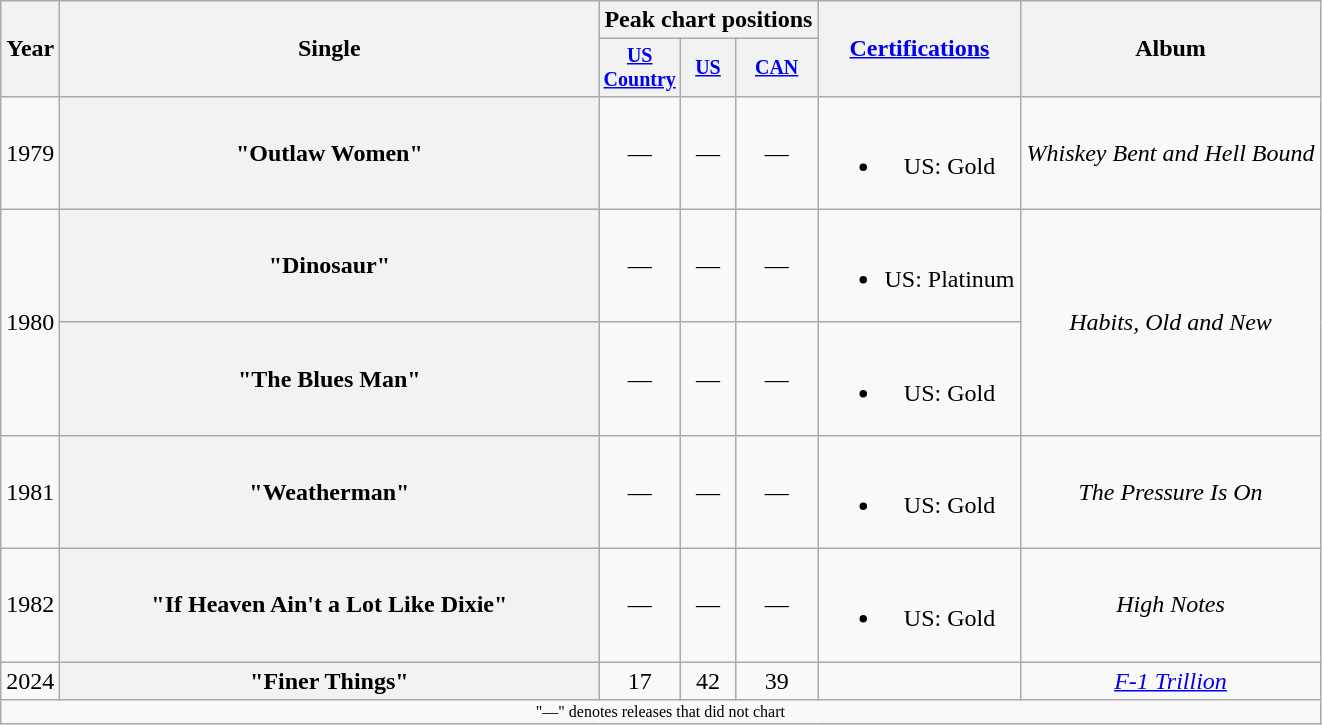<table class="wikitable plainrowheaders" style="text-align:center;">
<tr>
<th rowspan="2">Year</th>
<th rowspan="2" style="width:22em;">Single</th>
<th colspan="3">Peak chart positions</th>
<th rowspan="2" style="width:8em;"><a href='#'>Certifications</a></th>
<th rowspan="2">Album</th>
</tr>
<tr style="font-size:smaller;">
<th style="width:45px;"><a href='#'>US Country</a><br></th>
<th><a href='#'>US</a><br></th>
<th><a href='#'>CAN</a><br></th>
</tr>
<tr>
<td>1979</td>
<th scope="row">"Outlaw Women"</th>
<td>—</td>
<td>—</td>
<td>—</td>
<td><br><ul><li>US: Gold</li></ul></td>
<td><em>Whiskey Bent and Hell Bound</em></td>
</tr>
<tr>
<td rowspan="2">1980</td>
<th scope="row">"Dinosaur"</th>
<td>—</td>
<td>—</td>
<td>—</td>
<td><br><ul><li>US: Platinum</li></ul></td>
<td rowspan="2"><em>Habits, Old and New</em></td>
</tr>
<tr>
<th scope="row">"The Blues Man"</th>
<td>—</td>
<td>—</td>
<td>—</td>
<td><br><ul><li>US: Gold</li></ul></td>
</tr>
<tr>
<td>1981</td>
<th scope="row">"Weatherman"</th>
<td>—</td>
<td>—</td>
<td>—</td>
<td><br><ul><li>US: Gold</li></ul></td>
<td><em>The Pressure Is On</em></td>
</tr>
<tr>
<td>1982</td>
<th scope="row">"If Heaven Ain't a Lot Like Dixie"</th>
<td>—</td>
<td>—</td>
<td>—</td>
<td><br><ul><li>US: Gold</li></ul></td>
<td><em>High Notes</em></td>
</tr>
<tr>
<td>2024</td>
<th scope="row">"Finer Things" </th>
<td>17</td>
<td>42</td>
<td>39</td>
<td></td>
<td><em><a href='#'>F-1 Trillion</a></em></td>
</tr>
<tr>
<td colspan="7" style="font-size:8pt">"—" denotes releases that did not chart</td>
</tr>
</table>
